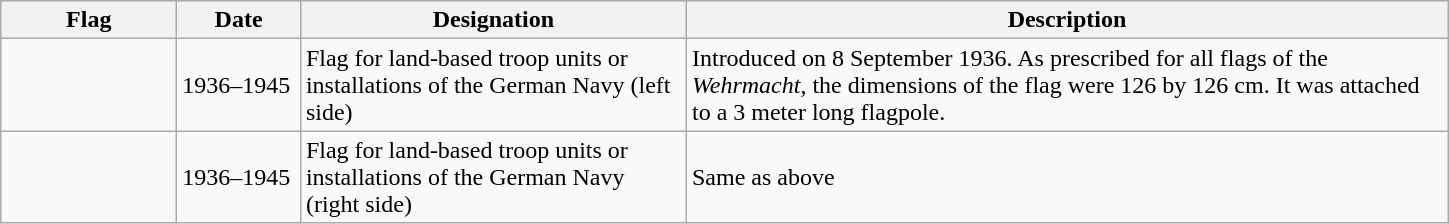<table class="wikitable">
<tr>
<th width="110">Flag</th>
<th width="75">Date</th>
<th width="250">Designation</th>
<th width="500">Description</th>
</tr>
<tr>
<td></td>
<td>1936–1945</td>
<td>Flag for land-based troop units or installations of the German Navy (left side)</td>
<td>Introduced on 8 September 1936. As prescribed for all flags of the <em>Wehrmacht</em>, the dimensions of the flag were 126 by 126 cm. It was attached to a 3 meter long flagpole.</td>
</tr>
<tr>
<td></td>
<td>1936–1945</td>
<td>Flag for land-based troop units or installations of the German Navy (right side)</td>
<td>Same as above</td>
</tr>
</table>
